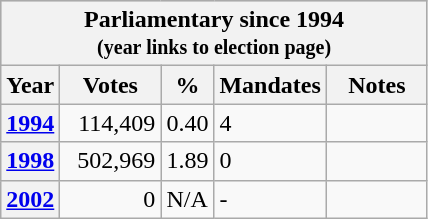<table class="wikitable" style="float:left">
<tr style="background-color:#C9C9C9">
<th colspan="9"><strong>Parliamentary since 1994<br><small>(year links to election page)</small></strong></th>
</tr>
<tr>
<th style="width: 20px">Year</th>
<th style="width: 60px">Votes</th>
<th style="width: 20px">%</th>
<th style="width: 20px">Mandates</th>
<th style="width: 60px">Notes</th>
</tr>
<tr>
<th><a href='#'>1994</a></th>
<td align="right">114,409</td>
<td {{center>0.40</td>
<td {{center>4</td>
<td></td>
</tr>
<tr>
<th><a href='#'>1998</a></th>
<td align="right">502,969</td>
<td {{center>1.89</td>
<td {{center>0</td>
<td></td>
</tr>
<tr>
<th><a href='#'>2002</a></th>
<td align="right">0</td>
<td {{center>N/A</td>
<td {{center>-</td>
<td></td>
</tr>
</table>
